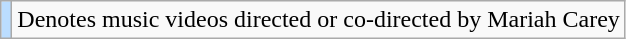<table class="wikitable">
<tr>
<td style="background:#bdf;"></td>
<td>Denotes music videos directed or co-directed by Mariah Carey</td>
</tr>
</table>
